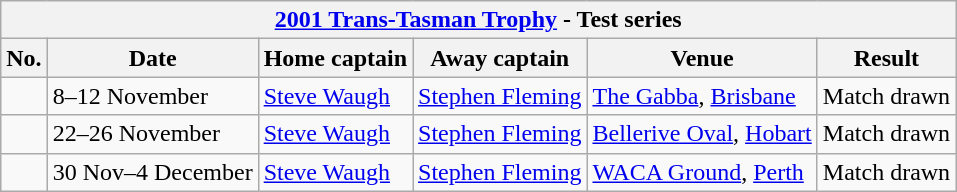<table class="wikitable">
<tr>
<th colspan="9"><a href='#'>2001 Trans-Tasman Trophy</a> - Test series</th>
</tr>
<tr>
<th>No.</th>
<th>Date</th>
<th>Home captain</th>
<th>Away captain</th>
<th>Venue</th>
<th>Result</th>
</tr>
<tr>
<td></td>
<td>8–12 November</td>
<td><a href='#'>Steve Waugh</a></td>
<td><a href='#'>Stephen Fleming</a></td>
<td><a href='#'>The Gabba</a>, <a href='#'>Brisbane</a></td>
<td>Match drawn</td>
</tr>
<tr>
<td></td>
<td>22–26 November</td>
<td><a href='#'>Steve Waugh</a></td>
<td><a href='#'>Stephen Fleming</a></td>
<td><a href='#'>Bellerive Oval</a>, <a href='#'>Hobart</a></td>
<td>Match drawn</td>
</tr>
<tr>
<td></td>
<td>30 Nov–4 December</td>
<td><a href='#'>Steve Waugh</a></td>
<td><a href='#'>Stephen Fleming</a></td>
<td><a href='#'>WACA Ground</a>, <a href='#'>Perth</a></td>
<td>Match drawn</td>
</tr>
</table>
